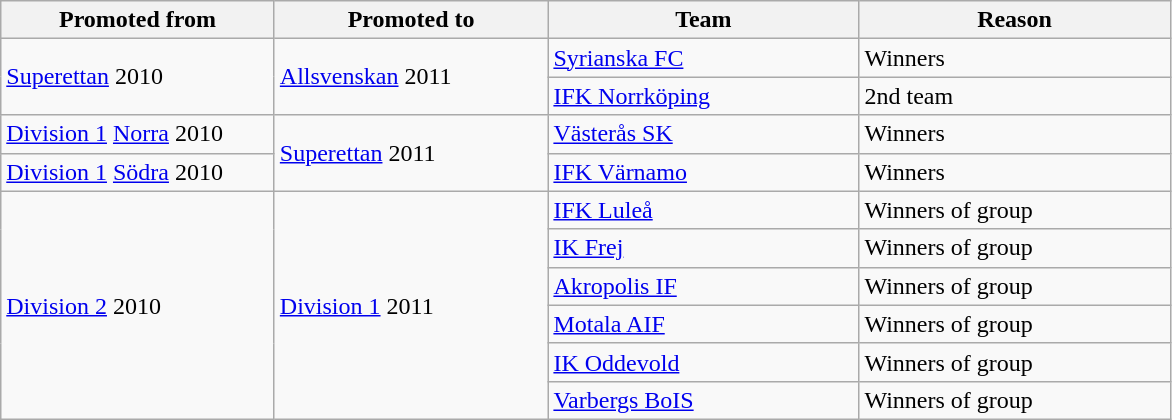<table class="wikitable" style="text-align: left;">
<tr>
<th style="width: 175px;">Promoted from</th>
<th style="width: 175px;">Promoted to</th>
<th style="width: 200px;">Team</th>
<th style="width: 200px;">Reason</th>
</tr>
<tr>
<td rowspan="2"><a href='#'>Superettan</a> 2010</td>
<td rowspan="2"><a href='#'>Allsvenskan</a> 2011</td>
<td><a href='#'>Syrianska FC</a></td>
<td>Winners</td>
</tr>
<tr>
<td><a href='#'>IFK Norrköping</a></td>
<td>2nd team</td>
</tr>
<tr>
<td rowspan="1"><a href='#'>Division 1</a> <a href='#'>Norra</a> 2010</td>
<td rowspan="2"><a href='#'>Superettan</a> 2011</td>
<td><a href='#'>Västerås SK</a></td>
<td>Winners</td>
</tr>
<tr>
<td rowspan="1"><a href='#'>Division 1</a> <a href='#'>Södra</a> 2010</td>
<td><a href='#'>IFK Värnamo</a></td>
<td>Winners</td>
</tr>
<tr>
<td rowspan="6"><a href='#'>Division 2</a> 2010</td>
<td rowspan="6"><a href='#'>Division 1</a> 2011</td>
<td><a href='#'>IFK Luleå</a></td>
<td>Winners of group</td>
</tr>
<tr>
<td><a href='#'>IK Frej</a></td>
<td>Winners of group</td>
</tr>
<tr>
<td><a href='#'>Akropolis IF</a></td>
<td>Winners of group</td>
</tr>
<tr>
<td><a href='#'>Motala AIF</a></td>
<td>Winners of group</td>
</tr>
<tr>
<td><a href='#'>IK Oddevold</a></td>
<td>Winners of group</td>
</tr>
<tr>
<td><a href='#'>Varbergs BoIS</a></td>
<td>Winners of group</td>
</tr>
</table>
